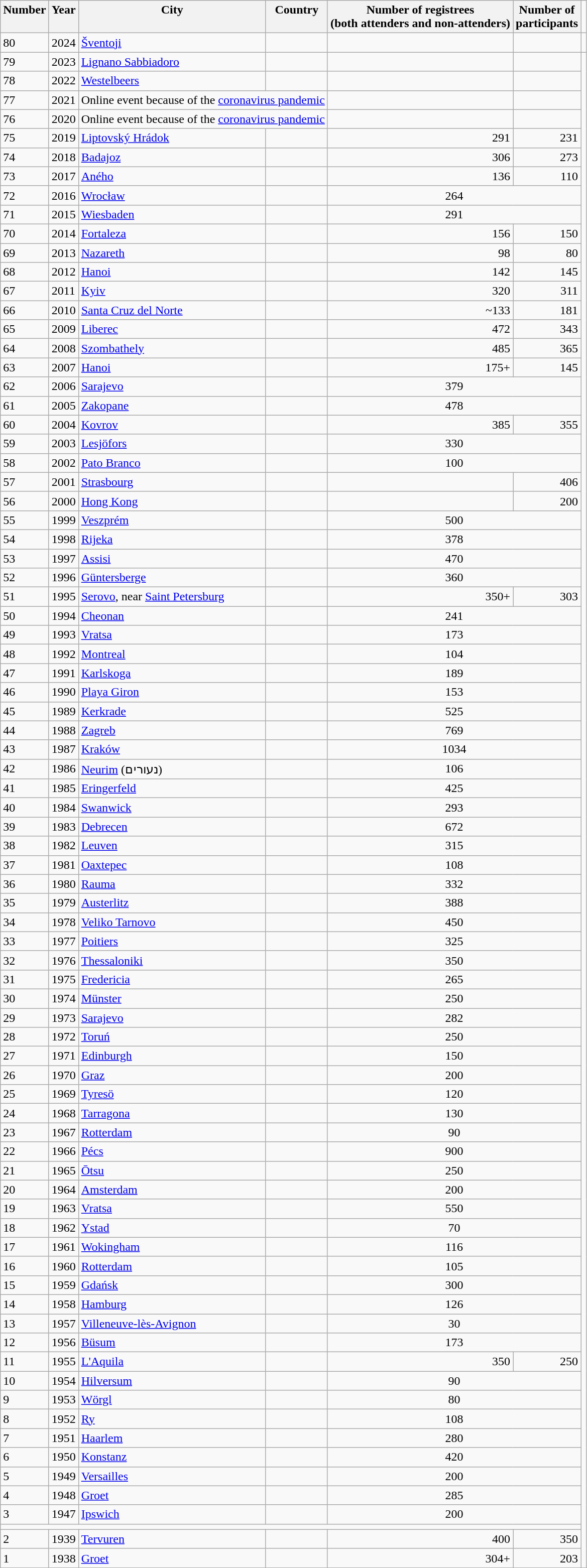<table class="wikitable sortable">
<tr>
<th valign=top>Number</th>
<th valign=top>Year</th>
<th valign=top>City</th>
<th valign=top>Country</th>
<th valign=top align=right>Number of registrees<br>(both attenders and non-attenders)</th>
<th valign=top align=right>Number of<br>participants</th>
</tr>
<tr>
<td>80</td>
<td>2024</td>
<td><a href='#'>Šventoji</a></td>
<td></td>
<td></td>
<td></td>
<td></td>
</tr>
<tr>
<td>79</td>
<td>2023</td>
<td><a href='#'>Lignano Sabbiadoro</a></td>
<td></td>
<td align=right> </td>
<td align=right> </td>
</tr>
<tr>
<td>78</td>
<td>2022</td>
<td><a href='#'>Westelbeers</a></td>
<td></td>
<td align=right> </td>
<td align=right> </td>
</tr>
<tr>
<td>77</td>
<td>2021</td>
<td colspan="2">Online event because of the <a href='#'>coronavirus pandemic</a></td>
<td align=right> </td>
<td align=right> </td>
</tr>
<tr>
<td>76</td>
<td>2020</td>
<td colspan="2">Online event because of the <a href='#'>coronavirus pandemic</a></td>
<td align=right> </td>
<td align=right> </td>
</tr>
<tr>
<td>75</td>
<td>2019</td>
<td><a href='#'>Liptovský Hrádok</a></td>
<td></td>
<td align=right>291</td>
<td align=right>231</td>
</tr>
<tr>
<td>74</td>
<td>2018</td>
<td><a href='#'>Badajoz</a></td>
<td></td>
<td align=right>306</td>
<td align=right>273</td>
</tr>
<tr>
<td>73</td>
<td>2017</td>
<td><a href='#'>Aného</a></td>
<td></td>
<td align=right>136</td>
<td align=right>110</td>
</tr>
<tr>
<td>72</td>
<td>2016</td>
<td><a href='#'>Wrocław</a></td>
<td></td>
<td align=center colspan=2>264</td>
</tr>
<tr>
<td>71</td>
<td>2015</td>
<td><a href='#'>Wiesbaden</a></td>
<td></td>
<td align=center colspan=2>291</td>
</tr>
<tr>
<td>70</td>
<td>2014</td>
<td><a href='#'>Fortaleza</a></td>
<td></td>
<td align=right>156</td>
<td align=right>150</td>
</tr>
<tr>
<td>69</td>
<td>2013</td>
<td><a href='#'>Nazareth</a></td>
<td></td>
<td align=right>98</td>
<td align=right>80</td>
</tr>
<tr>
<td>68</td>
<td>2012</td>
<td><a href='#'>Hanoi</a></td>
<td></td>
<td align=right>142</td>
<td align=right>145</td>
</tr>
<tr>
<td>67</td>
<td>2011</td>
<td><a href='#'>Kyiv</a></td>
<td></td>
<td align=right>320</td>
<td align=right>311</td>
</tr>
<tr>
<td>66</td>
<td>2010</td>
<td><a href='#'>Santa Cruz del Norte</a></td>
<td></td>
<td align=right>~133</td>
<td align=right>181</td>
</tr>
<tr>
<td>65</td>
<td>2009</td>
<td><a href='#'>Liberec</a></td>
<td></td>
<td align=right>472</td>
<td align=right>343</td>
</tr>
<tr>
<td>64</td>
<td>2008</td>
<td><a href='#'>Szombathely</a></td>
<td></td>
<td align=right>485</td>
<td align=right>365</td>
</tr>
<tr>
<td>63</td>
<td>2007</td>
<td><a href='#'>Hanoi</a></td>
<td></td>
<td align=right>175+</td>
<td align=right>145</td>
</tr>
<tr>
<td>62</td>
<td>2006</td>
<td><a href='#'>Sarajevo</a></td>
<td></td>
<td align=center colspan=2>379</td>
</tr>
<tr>
<td>61</td>
<td>2005</td>
<td><a href='#'>Zakopane</a></td>
<td></td>
<td align=center colspan=2>478</td>
</tr>
<tr>
<td>60</td>
<td>2004</td>
<td><a href='#'>Kovrov</a></td>
<td></td>
<td align=right>385</td>
<td align=right>355</td>
</tr>
<tr>
<td>59</td>
<td>2003</td>
<td><a href='#'>Lesjöfors</a></td>
<td></td>
<td align=center colspan=2>330</td>
</tr>
<tr>
<td>58</td>
<td>2002</td>
<td><a href='#'>Pato Branco</a></td>
<td></td>
<td align=center colspan=2>100</td>
</tr>
<tr>
<td>57</td>
<td>2001</td>
<td><a href='#'>Strasbourg</a></td>
<td></td>
<td align=right> </td>
<td align=right>406</td>
</tr>
<tr>
<td>56</td>
<td>2000</td>
<td><a href='#'>Hong Kong</a></td>
<td></td>
<td align=right> </td>
<td align=right>200</td>
</tr>
<tr>
<td>55</td>
<td>1999</td>
<td><a href='#'>Veszprém</a></td>
<td></td>
<td align=center colspan=2>500</td>
</tr>
<tr>
<td>54</td>
<td>1998</td>
<td><a href='#'>Rijeka</a></td>
<td></td>
<td align=center colspan=2>378</td>
</tr>
<tr>
<td>53</td>
<td>1997</td>
<td><a href='#'>Assisi</a></td>
<td></td>
<td align=center colspan=2>470</td>
</tr>
<tr>
<td>52</td>
<td>1996</td>
<td><a href='#'>Güntersberge</a></td>
<td></td>
<td align=center colspan=2>360</td>
</tr>
<tr>
<td>51</td>
<td>1995</td>
<td><a href='#'>Serovo</a>, near <a href='#'>Saint Petersburg</a></td>
<td></td>
<td align=right>350+</td>
<td align=right>303</td>
</tr>
<tr>
<td>50</td>
<td>1994</td>
<td><a href='#'>Cheonan</a></td>
<td></td>
<td align=center colspan=2>241</td>
</tr>
<tr>
<td>49</td>
<td>1993</td>
<td><a href='#'>Vratsa</a></td>
<td></td>
<td align=center colspan=2>173</td>
</tr>
<tr>
<td>48</td>
<td>1992</td>
<td><a href='#'>Montreal</a></td>
<td></td>
<td align=center colspan=2>104</td>
</tr>
<tr>
<td>47</td>
<td>1991</td>
<td><a href='#'>Karlskoga</a></td>
<td></td>
<td align=center colspan=2>189</td>
</tr>
<tr>
<td>46</td>
<td>1990</td>
<td><a href='#'>Playa Giron</a></td>
<td></td>
<td align=center colspan=2>153</td>
</tr>
<tr>
<td>45</td>
<td>1989</td>
<td><a href='#'>Kerkrade</a></td>
<td></td>
<td align=center colspan=2>525</td>
</tr>
<tr>
<td>44</td>
<td>1988</td>
<td><a href='#'>Zagreb</a></td>
<td></td>
<td align=center colspan=2>769</td>
</tr>
<tr>
<td>43</td>
<td>1987</td>
<td><a href='#'>Kraków</a></td>
<td></td>
<td align=center colspan=2>1034</td>
</tr>
<tr>
<td>42</td>
<td>1986</td>
<td><a href='#'>Neurim</a> (נעורים)</td>
<td></td>
<td align=center colspan=2>106</td>
</tr>
<tr>
<td>41</td>
<td>1985</td>
<td><a href='#'>Eringerfeld</a></td>
<td></td>
<td align=center colspan=2>425</td>
</tr>
<tr>
<td>40</td>
<td>1984</td>
<td><a href='#'>Swanwick</a></td>
<td></td>
<td align=center colspan=2>293</td>
</tr>
<tr>
<td>39</td>
<td>1983</td>
<td><a href='#'>Debrecen</a></td>
<td></td>
<td align=center colspan=2>672</td>
</tr>
<tr>
<td>38</td>
<td>1982</td>
<td><a href='#'>Leuven</a></td>
<td></td>
<td align=center colspan=2>315</td>
</tr>
<tr>
<td>37</td>
<td>1981</td>
<td><a href='#'>Oaxtepec</a></td>
<td></td>
<td align=center colspan=2>108</td>
</tr>
<tr>
<td>36</td>
<td>1980</td>
<td><a href='#'>Rauma</a></td>
<td></td>
<td align=center colspan=2>332</td>
</tr>
<tr>
<td>35</td>
<td>1979</td>
<td><a href='#'>Austerlitz</a></td>
<td></td>
<td align=center colspan=2>388</td>
</tr>
<tr>
<td>34</td>
<td>1978</td>
<td><a href='#'>Veliko Tarnovo</a></td>
<td></td>
<td align=center colspan=2>450</td>
</tr>
<tr>
<td>33</td>
<td>1977</td>
<td><a href='#'>Poitiers</a></td>
<td></td>
<td align=center colspan=2>325</td>
</tr>
<tr>
<td>32</td>
<td>1976</td>
<td><a href='#'>Thessaloniki</a></td>
<td></td>
<td align=center colspan=2>350</td>
</tr>
<tr>
<td>31</td>
<td>1975</td>
<td><a href='#'>Fredericia</a></td>
<td></td>
<td align=center colspan=2>265</td>
</tr>
<tr>
<td>30</td>
<td>1974</td>
<td><a href='#'>Münster</a></td>
<td></td>
<td align=center colspan=2>250</td>
</tr>
<tr>
<td>29</td>
<td>1973</td>
<td><a href='#'>Sarajevo</a></td>
<td></td>
<td align=center colspan=2>282</td>
</tr>
<tr>
<td>28</td>
<td>1972</td>
<td><a href='#'>Toruń</a></td>
<td></td>
<td align=center colspan=2>250</td>
</tr>
<tr>
<td>27</td>
<td>1971</td>
<td><a href='#'>Edinburgh</a></td>
<td></td>
<td align=center colspan=2>150</td>
</tr>
<tr>
<td>26</td>
<td>1970</td>
<td><a href='#'>Graz</a></td>
<td></td>
<td align=center colspan=2>200</td>
</tr>
<tr>
<td>25</td>
<td>1969</td>
<td><a href='#'>Tyresö</a></td>
<td></td>
<td align=center colspan=2>120</td>
</tr>
<tr>
<td>24</td>
<td>1968</td>
<td><a href='#'>Tarragona</a></td>
<td></td>
<td align=center colspan=2>130</td>
</tr>
<tr>
<td>23</td>
<td>1967</td>
<td><a href='#'>Rotterdam</a></td>
<td></td>
<td align=center colspan=2>90</td>
</tr>
<tr>
<td>22</td>
<td>1966</td>
<td><a href='#'>Pécs</a></td>
<td></td>
<td align=center colspan=2>900</td>
</tr>
<tr>
<td>21</td>
<td>1965</td>
<td><a href='#'>Ōtsu</a></td>
<td></td>
<td align=center colspan=2>250</td>
</tr>
<tr>
<td>20</td>
<td>1964</td>
<td><a href='#'>Amsterdam</a></td>
<td></td>
<td align=center colspan=2>200</td>
</tr>
<tr>
<td>19</td>
<td>1963</td>
<td><a href='#'>Vratsa</a></td>
<td></td>
<td align=center colspan=2>550</td>
</tr>
<tr>
<td>18</td>
<td>1962</td>
<td><a href='#'>Ystad</a></td>
<td></td>
<td align=center colspan=2>70</td>
</tr>
<tr>
<td>17</td>
<td>1961</td>
<td><a href='#'>Wokingham</a></td>
<td></td>
<td align=center colspan=2>116</td>
</tr>
<tr>
<td>16</td>
<td>1960</td>
<td><a href='#'>Rotterdam</a></td>
<td></td>
<td align=center colspan=2>105</td>
</tr>
<tr>
<td>15</td>
<td>1959</td>
<td><a href='#'>Gdańsk</a></td>
<td></td>
<td align=center colspan=2>300</td>
</tr>
<tr>
<td>14</td>
<td>1958</td>
<td><a href='#'>Hamburg</a></td>
<td></td>
<td align=center colspan=2>126</td>
</tr>
<tr>
<td>13</td>
<td>1957</td>
<td><a href='#'>Villeneuve-lès-Avignon</a></td>
<td></td>
<td align=center colspan=2>30</td>
</tr>
<tr>
<td>12</td>
<td>1956</td>
<td><a href='#'>Büsum</a></td>
<td></td>
<td align=center colspan=2>173</td>
</tr>
<tr>
<td>11</td>
<td>1955</td>
<td><a href='#'>L'Aquila</a></td>
<td></td>
<td align=right>350</td>
<td align=right>250</td>
</tr>
<tr>
<td>10</td>
<td>1954</td>
<td><a href='#'>Hilversum</a></td>
<td></td>
<td align=center colspan=2>90</td>
</tr>
<tr>
<td>9</td>
<td>1953</td>
<td><a href='#'>Wörgl</a></td>
<td></td>
<td align=center colspan=2>80</td>
</tr>
<tr>
<td>8</td>
<td>1952</td>
<td><a href='#'>Ry</a></td>
<td></td>
<td align=center colspan=2>108</td>
</tr>
<tr>
<td>7</td>
<td>1951</td>
<td><a href='#'>Haarlem</a></td>
<td></td>
<td align=center colspan=2>280</td>
</tr>
<tr>
<td>6</td>
<td>1950</td>
<td><a href='#'>Konstanz</a></td>
<td></td>
<td align=center colspan=2>420</td>
</tr>
<tr>
<td>5</td>
<td>1949</td>
<td><a href='#'>Versailles</a></td>
<td></td>
<td align=center colspan=2>200</td>
</tr>
<tr>
<td>4</td>
<td>1948</td>
<td><a href='#'>Groet</a></td>
<td></td>
<td align=center colspan=2>285</td>
</tr>
<tr>
<td>3</td>
<td>1947</td>
<td><a href='#'>Ipswich</a></td>
<td></td>
<td align=center colspan=2>200</td>
</tr>
<tr>
<td colspan=6></td>
</tr>
<tr>
<td>2</td>
<td>1939</td>
<td><a href='#'>Tervuren</a></td>
<td></td>
<td align=right>400</td>
<td align=right>350</td>
</tr>
<tr>
<td>1</td>
<td>1938</td>
<td><a href='#'>Groet</a></td>
<td></td>
<td align=right>304+</td>
<td align=right>203</td>
</tr>
</table>
